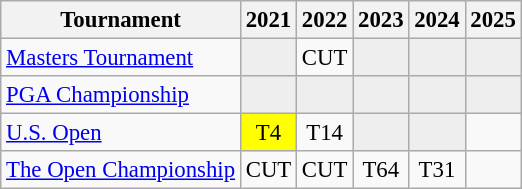<table class="wikitable" style="font-size:95%;text-align:center;">
<tr>
<th>Tournament</th>
<th>2021</th>
<th>2022</th>
<th>2023</th>
<th>2024</th>
<th>2025</th>
</tr>
<tr>
<td align=left><a href='#'>Masters Tournament</a></td>
<td style="background:#eeeeee;"></td>
<td>CUT</td>
<td style="background:#eeeeee;"></td>
<td style="background:#eeeeee;"></td>
<td style="background:#eeeeee;"></td>
</tr>
<tr>
<td align=left><a href='#'>PGA Championship</a></td>
<td style="background:#eeeeee;"></td>
<td style="background:#eeeeee;"></td>
<td style="background:#eeeeee;"></td>
<td style="background:#eeeeee;"></td>
<td style="background:#eeeeee;"></td>
</tr>
<tr>
<td align=left><a href='#'>U.S. Open</a></td>
<td style="background:yellow;">T4</td>
<td>T14</td>
<td style="background:#eeeeee;"></td>
<td style="background:#eeeeee;"></td>
<td></td>
</tr>
<tr>
<td align=left><a href='#'>The Open Championship</a></td>
<td>CUT</td>
<td>CUT</td>
<td>T64</td>
<td>T31</td>
<td></td>
</tr>
</table>
